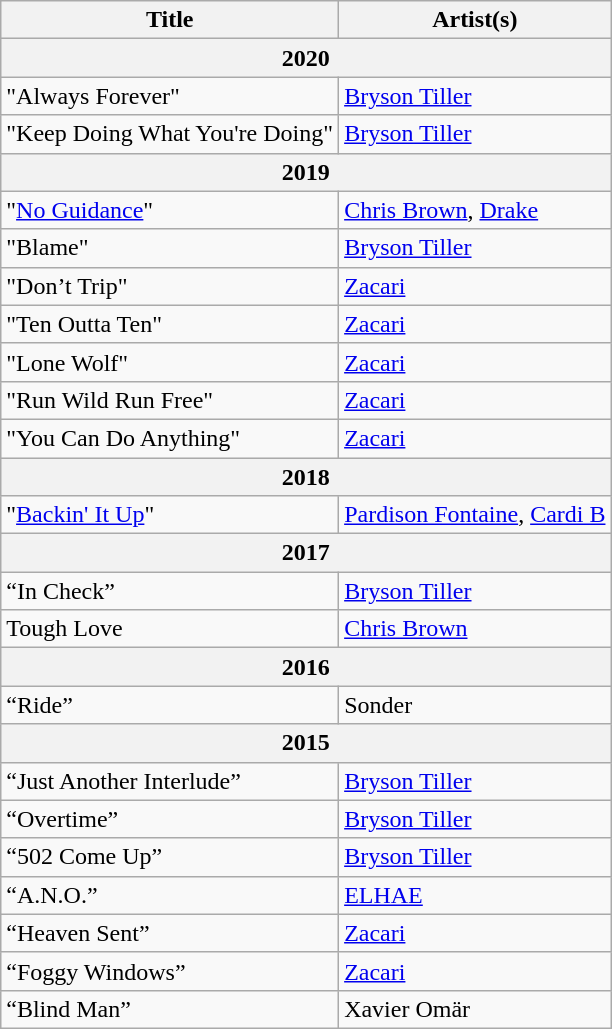<table class="wikitable">
<tr>
<th>Title</th>
<th>Artist(s)</th>
</tr>
<tr>
<th colspan="2">2020</th>
</tr>
<tr>
<td>"Always Forever"</td>
<td><a href='#'>Bryson Tiller</a></td>
</tr>
<tr>
<td>"Keep Doing What You're Doing"</td>
<td><a href='#'>Bryson Tiller</a></td>
</tr>
<tr>
<th colspan="2">2019</th>
</tr>
<tr>
<td>"<a href='#'>No Guidance</a>"</td>
<td><a href='#'>Chris Brown</a>, <a href='#'>Drake</a></td>
</tr>
<tr>
<td>"Blame"</td>
<td><a href='#'>Bryson Tiller</a></td>
</tr>
<tr>
<td>"Don’t Trip"</td>
<td><a href='#'>Zacari</a></td>
</tr>
<tr>
<td>"Ten Outta Ten"</td>
<td><a href='#'>Zacari</a></td>
</tr>
<tr>
<td>"Lone Wolf"</td>
<td><a href='#'>Zacari</a></td>
</tr>
<tr>
<td>"Run Wild Run Free"</td>
<td><a href='#'>Zacari</a></td>
</tr>
<tr>
<td>"You Can Do Anything"</td>
<td><a href='#'>Zacari</a></td>
</tr>
<tr>
<th colspan="2">2018</th>
</tr>
<tr>
<td>"<a href='#'>Backin' It Up</a>"</td>
<td><a href='#'>Pardison Fontaine</a>, <a href='#'>Cardi B</a></td>
</tr>
<tr>
<th colspan="2">2017</th>
</tr>
<tr>
<td>“In Check”</td>
<td><a href='#'>Bryson Tiller</a></td>
</tr>
<tr>
<td>Tough Love</td>
<td><a href='#'>Chris Brown</a></td>
</tr>
<tr>
<th colspan="2">2016</th>
</tr>
<tr>
<td>“Ride”</td>
<td>Sonder</td>
</tr>
<tr>
<th colspan="2">2015</th>
</tr>
<tr>
<td>“Just Another Interlude”</td>
<td><a href='#'>Bryson Tiller</a></td>
</tr>
<tr>
<td>“Overtime”</td>
<td><a href='#'>Bryson Tiller</a></td>
</tr>
<tr>
<td>“502 Come Up”</td>
<td><a href='#'>Bryson Tiller</a></td>
</tr>
<tr>
<td>“A.N.O.”</td>
<td><a href='#'>ELHAE</a></td>
</tr>
<tr>
<td>“Heaven Sent”</td>
<td><a href='#'>Zacari</a></td>
</tr>
<tr>
<td>“Foggy Windows”</td>
<td><a href='#'>Zacari</a></td>
</tr>
<tr>
<td>“Blind Man”</td>
<td>Xavier Omär</td>
</tr>
</table>
